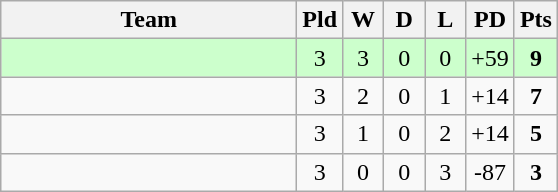<table class="wikitable" style="text-align:center;">
<tr>
<th width="190">Team</th>
<th width="20" abbr="Played">Pld</th>
<th width="20" abbr="Won">W</th>
<th width="20" abbr="Drawn">D</th>
<th width="20" abbr="Lost">L</th>
<th width="25" abbr="Points difference">PD</th>
<th width="20" abbr="Points">Pts</th>
</tr>
<tr style="background:#ccffcc">
<td align="left"></td>
<td>3</td>
<td>3</td>
<td>0</td>
<td>0</td>
<td>+59</td>
<td><strong>9</strong></td>
</tr>
<tr>
<td align="left"></td>
<td>3</td>
<td>2</td>
<td>0</td>
<td>1</td>
<td>+14</td>
<td><strong>7</strong></td>
</tr>
<tr>
<td align="left"></td>
<td>3</td>
<td>1</td>
<td>0</td>
<td>2</td>
<td>+14</td>
<td><strong>5</strong></td>
</tr>
<tr>
<td align="left"></td>
<td>3</td>
<td>0</td>
<td>0</td>
<td>3</td>
<td>-87</td>
<td><strong>3</strong></td>
</tr>
</table>
